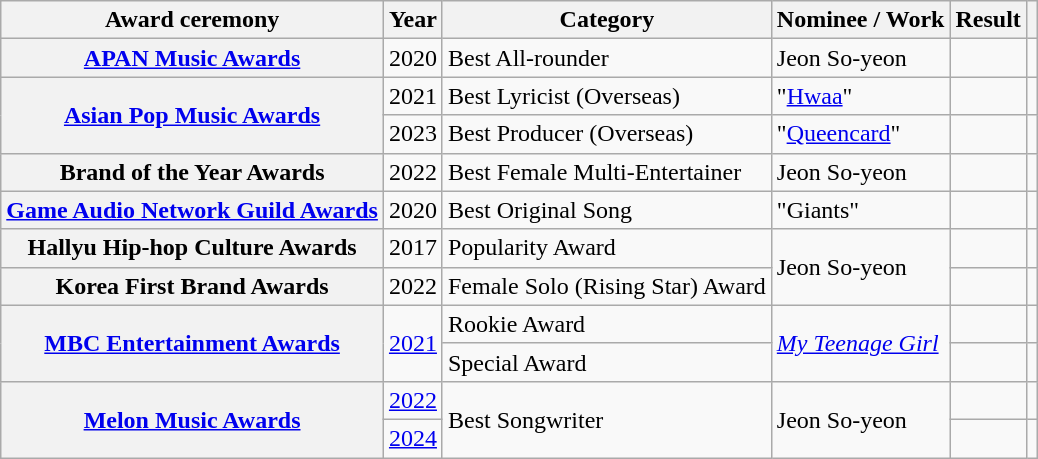<table class="wikitable plainrowheaders sortable">
<tr>
<th scope="col">Award ceremony</th>
<th scope="col">Year</th>
<th scope="col">Category</th>
<th scope="col">Nominee / Work</th>
<th scope="col">Result</th>
<th scope="col" class="unsortable"></th>
</tr>
<tr>
<th scope="row"><a href='#'>APAN Music Awards</a></th>
<td style="text-align:center">2020</td>
<td>Best All-rounder</td>
<td>Jeon So-yeon</td>
<td></td>
<td style="text-align:center"></td>
</tr>
<tr>
<th scope="row" rowspan="2"><a href='#'>Asian Pop Music Awards</a></th>
<td style="text-align:center">2021</td>
<td>Best Lyricist (Overseas)</td>
<td>"<a href='#'>Hwaa</a>"</td>
<td></td>
<td style="text-align:center"></td>
</tr>
<tr>
<td style="text-align:center">2023</td>
<td>Best Producer (Overseas)</td>
<td>"<a href='#'>Queencard</a>"</td>
<td></td>
<td style="text-align:center"></td>
</tr>
<tr>
<th scope="row">Brand of the Year Awards</th>
<td style="text-align:center">2022</td>
<td>Best Female Multi-Entertainer</td>
<td>Jeon So-yeon</td>
<td></td>
<td style="text-align:center"></td>
</tr>
<tr>
<th scope="row"><a href='#'>Game Audio Network Guild Awards</a></th>
<td style="text-align:center">2020</td>
<td>Best Original Song</td>
<td>"Giants" </td>
<td></td>
<td style="text-align:center"></td>
</tr>
<tr>
<th scope="row">Hallyu Hip-hop Culture Awards</th>
<td style="text-align:center">2017</td>
<td>Popularity Award</td>
<td rowspan="2">Jeon So-yeon</td>
<td></td>
<td style="text-align:center"></td>
</tr>
<tr>
<th scope="row">Korea First Brand Awards</th>
<td style="text-align:center">2022</td>
<td>Female Solo (Rising Star) Award</td>
<td></td>
<td style="text-align:center"></td>
</tr>
<tr>
<th scope="row"   rowspan="2"><a href='#'>MBC Entertainment Awards</a></th>
<td rowspan="2" style="text-align:center"><a href='#'>2021</a></td>
<td>Rookie Award</td>
<td rowspan="2"><em><a href='#'>My Teenage Girl</a></em></td>
<td></td>
<td style="text-align:center"></td>
</tr>
<tr>
<td>Special Award</td>
<td></td>
<td style="text-align:center"></td>
</tr>
<tr>
<th scope="row" rowspan="2"><a href='#'>Melon Music Awards</a></th>
<td style="text-align:center"><a href='#'>2022</a></td>
<td rowspan="2">Best Songwriter</td>
<td rowspan="2">Jeon So-yeon</td>
<td></td>
<td style="text-align:center"></td>
</tr>
<tr>
<td style="text-align:center"><a href='#'>2024</a></td>
<td></td>
<td style="text-align:center"></td>
</tr>
</table>
